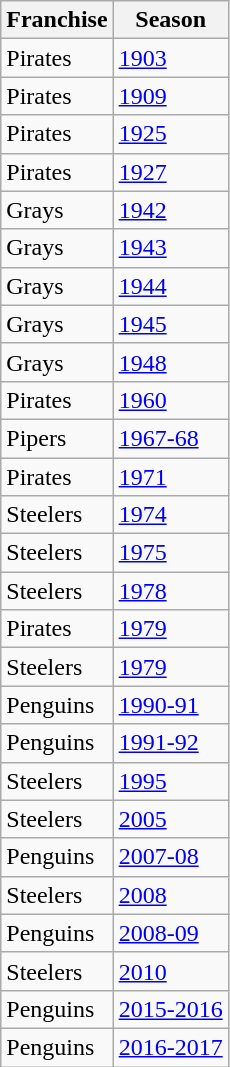<table class="wikitable mw-collapsible mw-collapsed">
<tr>
<th scope="col">Franchise</th>
<th scope="col">Season</th>
</tr>
<tr>
<td>Pirates</td>
<td><a href='#'>1903</a></td>
</tr>
<tr>
<td>Pirates</td>
<td><a href='#'>1909</a></td>
</tr>
<tr>
<td>Pirates</td>
<td><a href='#'>1925</a></td>
</tr>
<tr>
<td>Pirates</td>
<td><a href='#'>1927</a></td>
</tr>
<tr>
<td>Grays</td>
<td><a href='#'>1942</a></td>
</tr>
<tr>
<td>Grays</td>
<td><a href='#'>1943</a></td>
</tr>
<tr>
<td>Grays</td>
<td><a href='#'>1944</a></td>
</tr>
<tr>
<td>Grays</td>
<td><a href='#'>1945</a></td>
</tr>
<tr>
<td>Grays</td>
<td><a href='#'>1948</a></td>
</tr>
<tr>
<td>Pirates</td>
<td><a href='#'>1960</a></td>
</tr>
<tr>
<td>Pipers</td>
<td><a href='#'>1967-68</a></td>
</tr>
<tr>
<td>Pirates</td>
<td><a href='#'>1971</a></td>
</tr>
<tr>
<td>Steelers</td>
<td><a href='#'>1974</a></td>
</tr>
<tr>
<td>Steelers</td>
<td><a href='#'>1975</a></td>
</tr>
<tr>
<td>Steelers</td>
<td><a href='#'>1978</a></td>
</tr>
<tr>
<td>Pirates</td>
<td><a href='#'>1979</a></td>
</tr>
<tr>
<td>Steelers</td>
<td><a href='#'>1979</a></td>
</tr>
<tr>
<td>Penguins</td>
<td><a href='#'>1990-91</a></td>
</tr>
<tr>
<td>Penguins</td>
<td><a href='#'>1991-92</a></td>
</tr>
<tr>
<td>Steelers</td>
<td><a href='#'>1995</a></td>
</tr>
<tr>
<td>Steelers</td>
<td><a href='#'>2005</a></td>
</tr>
<tr>
<td>Penguins</td>
<td><a href='#'>2007-08</a></td>
</tr>
<tr>
<td>Steelers</td>
<td><a href='#'>2008</a></td>
</tr>
<tr>
<td>Penguins</td>
<td><a href='#'>2008-09</a></td>
</tr>
<tr>
<td>Steelers</td>
<td><a href='#'>2010</a></td>
</tr>
<tr>
<td>Penguins</td>
<td><a href='#'>2015-2016</a></td>
</tr>
<tr>
<td>Penguins</td>
<td><a href='#'>2016-2017</a></td>
</tr>
</table>
